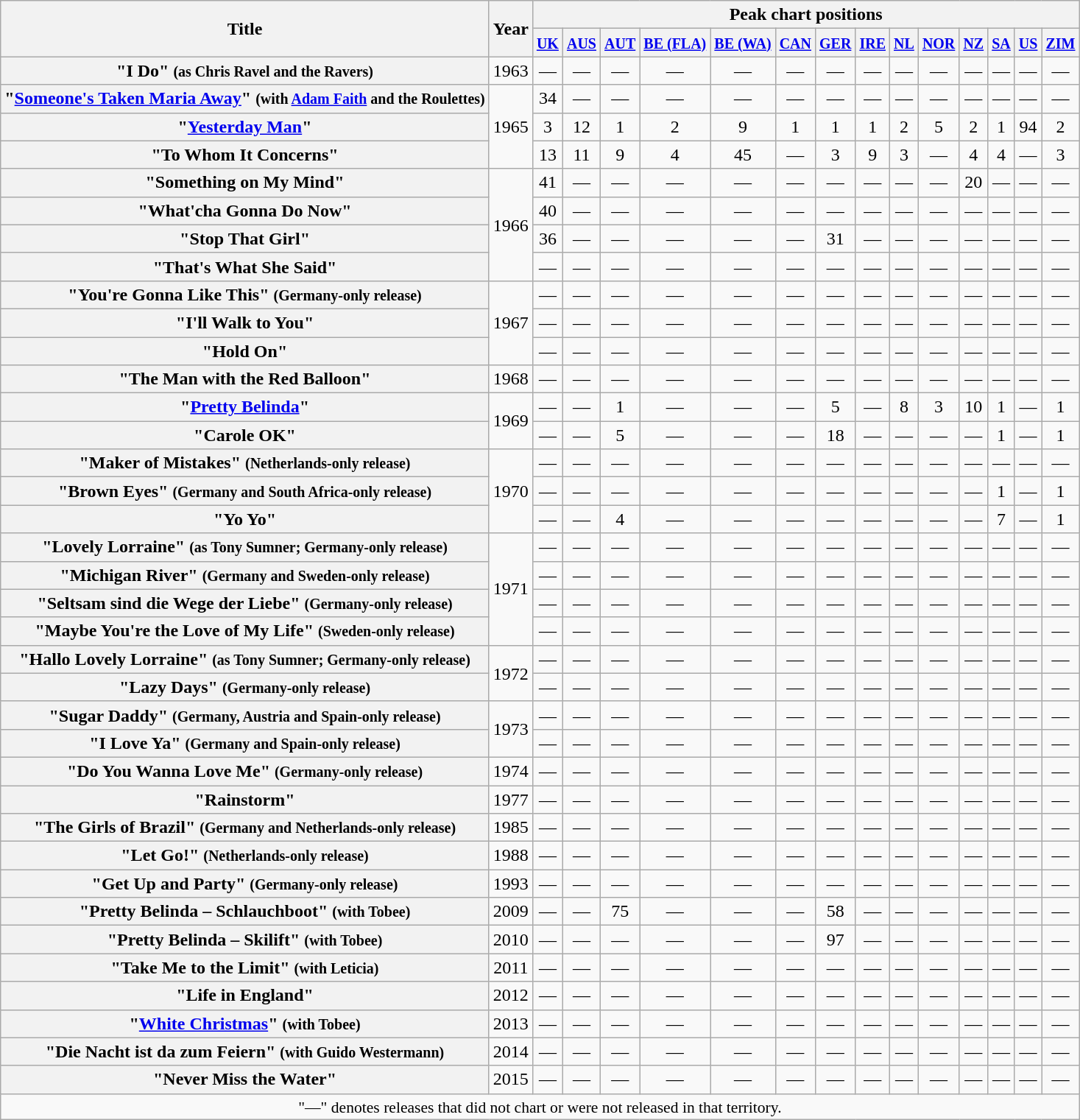<table class="wikitable plainrowheaders" style="text-align:center;">
<tr>
<th rowspan="2">Title</th>
<th rowspan="2">Year</th>
<th colspan="14">Peak chart positions</th>
</tr>
<tr>
<th><small><a href='#'>UK</a></small><br></th>
<th scope="col"><small><a href='#'>AUS</a></small><br></th>
<th><small><a href='#'>AUT</a></small><br></th>
<th><small><a href='#'>BE (FLA)</a></small><br></th>
<th><small><a href='#'>BE (WA)</a></small><br></th>
<th><small><a href='#'>CAN</a></small><br></th>
<th><small><a href='#'>GER</a></small><br></th>
<th><small><a href='#'>IRE</a></small><br></th>
<th><small><a href='#'>NL</a></small><br></th>
<th><small><a href='#'>NOR</a></small><br></th>
<th><small><a href='#'>NZ</a></small><br></th>
<th><small><a href='#'>SA</a></small><br></th>
<th scope="col"><small><a href='#'>US</a></small><br></th>
<th><small><a href='#'>ZIM</a></small><br></th>
</tr>
<tr>
<th scope="row">"I Do" <small>(as Chris Ravel and the Ravers)</small></th>
<td>1963</td>
<td>—</td>
<td>—</td>
<td>—</td>
<td>—</td>
<td>—</td>
<td>—</td>
<td>—</td>
<td>—</td>
<td>—</td>
<td>—</td>
<td>—</td>
<td>—</td>
<td>—</td>
<td>—</td>
</tr>
<tr>
<th scope="row">"<a href='#'>Someone's Taken Maria Away</a>" <small>(with <a href='#'>Adam Faith</a> and the Roulettes)</small></th>
<td rowspan="3">1965</td>
<td>34</td>
<td>—</td>
<td>—</td>
<td>—</td>
<td>—</td>
<td>—</td>
<td>—</td>
<td>—</td>
<td>—</td>
<td>—</td>
<td>—</td>
<td>—</td>
<td align="center">—</td>
<td>—</td>
</tr>
<tr>
<th scope="row">"<a href='#'>Yesterday Man</a>"</th>
<td>3</td>
<td>12</td>
<td>1</td>
<td>2</td>
<td>9</td>
<td>1</td>
<td>1</td>
<td>1</td>
<td>2</td>
<td>5</td>
<td>2</td>
<td>1</td>
<td align="center">94</td>
<td>2</td>
</tr>
<tr>
<th scope="row">"To Whom It Concerns"</th>
<td>13</td>
<td>11</td>
<td>9</td>
<td>4</td>
<td>45</td>
<td>—</td>
<td>3</td>
<td>9</td>
<td>3</td>
<td>—</td>
<td>4</td>
<td>4</td>
<td align="center">—</td>
<td>3</td>
</tr>
<tr>
<th scope="row">"Something on My Mind"</th>
<td rowspan="4">1966</td>
<td>41</td>
<td>—</td>
<td>—</td>
<td>—</td>
<td>—</td>
<td>—</td>
<td>—</td>
<td>—</td>
<td>—</td>
<td>—</td>
<td>20</td>
<td>—</td>
<td align="center">—</td>
<td>—</td>
</tr>
<tr>
<th scope="row">"What'cha Gonna Do Now"</th>
<td>40</td>
<td>—</td>
<td>—</td>
<td>—</td>
<td>—</td>
<td>—</td>
<td>—</td>
<td>—</td>
<td>—</td>
<td>—</td>
<td>—</td>
<td>—</td>
<td align="center">—</td>
<td>—</td>
</tr>
<tr>
<th scope="row">"Stop That Girl"</th>
<td>36</td>
<td>—</td>
<td>—</td>
<td>—</td>
<td>—</td>
<td>—</td>
<td>31</td>
<td>—</td>
<td>—</td>
<td>—</td>
<td>—</td>
<td>—</td>
<td align="center">—</td>
<td>—</td>
</tr>
<tr>
<th scope="row">"That's What She Said"</th>
<td>—</td>
<td>—</td>
<td>—</td>
<td>—</td>
<td>—</td>
<td>—</td>
<td>—</td>
<td>—</td>
<td>—</td>
<td>—</td>
<td>—</td>
<td>—</td>
<td align="center">—</td>
<td>—</td>
</tr>
<tr>
<th scope="row">"You're Gonna Like This" <small>(Germany-only release)</small></th>
<td rowspan="3">1967</td>
<td>—</td>
<td>—</td>
<td>—</td>
<td>—</td>
<td>—</td>
<td>—</td>
<td>—</td>
<td>—</td>
<td>—</td>
<td>—</td>
<td>—</td>
<td>—</td>
<td>—</td>
<td>—</td>
</tr>
<tr>
<th scope="row">"I'll Walk to You"</th>
<td>—</td>
<td>—</td>
<td>—</td>
<td>—</td>
<td>—</td>
<td>—</td>
<td>—</td>
<td>—</td>
<td>—</td>
<td>—</td>
<td>—</td>
<td>—</td>
<td>—</td>
<td>—</td>
</tr>
<tr>
<th scope="row">"Hold On"</th>
<td>—</td>
<td>—</td>
<td>—</td>
<td>—</td>
<td>—</td>
<td>—</td>
<td>—</td>
<td>—</td>
<td>—</td>
<td>—</td>
<td>—</td>
<td>—</td>
<td align="center">—</td>
<td>—</td>
</tr>
<tr>
<th scope="row">"The Man with the Red Balloon"</th>
<td>1968</td>
<td>—</td>
<td>—</td>
<td>—</td>
<td>—</td>
<td>—</td>
<td>—</td>
<td>—</td>
<td>—</td>
<td>—</td>
<td>—</td>
<td>—</td>
<td>—</td>
<td>—</td>
<td>—</td>
</tr>
<tr>
<th scope="row">"<a href='#'>Pretty Belinda</a>"</th>
<td rowspan="2">1969</td>
<td>—</td>
<td>—</td>
<td>1</td>
<td>—</td>
<td>—</td>
<td>—</td>
<td>5</td>
<td>—</td>
<td>8</td>
<td>3</td>
<td>10</td>
<td>1</td>
<td>—</td>
<td>1</td>
</tr>
<tr>
<th scope="row">"Carole OK"</th>
<td>—</td>
<td>—</td>
<td>5</td>
<td>—</td>
<td>—</td>
<td>—</td>
<td>18</td>
<td>—</td>
<td>—</td>
<td>—</td>
<td>—</td>
<td>1</td>
<td>—</td>
<td>1</td>
</tr>
<tr>
<th scope="row">"Maker of Mistakes" <small>(Netherlands-only release)</small></th>
<td rowspan="3">1970</td>
<td>—</td>
<td>—</td>
<td>—</td>
<td>—</td>
<td>—</td>
<td>—</td>
<td>—</td>
<td>—</td>
<td>—</td>
<td>—</td>
<td>—</td>
<td>—</td>
<td>—</td>
<td>—</td>
</tr>
<tr>
<th scope="row">"Brown Eyes" <small>(Germany and South Africa-only release)</small></th>
<td>—</td>
<td>—</td>
<td>—</td>
<td>—</td>
<td>—</td>
<td>—</td>
<td>—</td>
<td>—</td>
<td>—</td>
<td>—</td>
<td>—</td>
<td>1</td>
<td>—</td>
<td>1</td>
</tr>
<tr>
<th scope="row">"Yo Yo"</th>
<td>—</td>
<td>—</td>
<td>4</td>
<td>—</td>
<td>—</td>
<td>—</td>
<td>—</td>
<td>—</td>
<td>—</td>
<td>—</td>
<td>—</td>
<td>7</td>
<td>—</td>
<td>1</td>
</tr>
<tr>
<th scope="row">"Lovely Lorraine" <small>(as Tony Sumner; Germany-only release)</small></th>
<td rowspan="4">1971</td>
<td>—</td>
<td>—</td>
<td>—</td>
<td>—</td>
<td>—</td>
<td>—</td>
<td>—</td>
<td>—</td>
<td>—</td>
<td>—</td>
<td>—</td>
<td>—</td>
<td>—</td>
<td>—</td>
</tr>
<tr>
<th scope="row">"Michigan River" <small>(Germany and Sweden-only release)</small></th>
<td>—</td>
<td>—</td>
<td>—</td>
<td>—</td>
<td>—</td>
<td>—</td>
<td>—</td>
<td>—</td>
<td>—</td>
<td>—</td>
<td>—</td>
<td>—</td>
<td>—</td>
<td>—</td>
</tr>
<tr>
<th scope="row">"Seltsam sind die Wege der Liebe" <small>(Germany-only release)</small></th>
<td>—</td>
<td>—</td>
<td>—</td>
<td>—</td>
<td>—</td>
<td>—</td>
<td>—</td>
<td>—</td>
<td>—</td>
<td>—</td>
<td>—</td>
<td>—</td>
<td>—</td>
<td>—</td>
</tr>
<tr>
<th scope="row">"Maybe You're the Love of My Life" <small>(Sweden-only release)</small></th>
<td>—</td>
<td>—</td>
<td>—</td>
<td>—</td>
<td>—</td>
<td>—</td>
<td>—</td>
<td>—</td>
<td>—</td>
<td>—</td>
<td>—</td>
<td>—</td>
<td>—</td>
<td>—</td>
</tr>
<tr>
<th scope="row">"Hallo Lovely Lorraine" <small>(as Tony Sumner; Germany-only release)</small></th>
<td rowspan="2">1972</td>
<td>—</td>
<td>—</td>
<td>—</td>
<td>—</td>
<td>—</td>
<td>—</td>
<td>—</td>
<td>—</td>
<td>—</td>
<td>—</td>
<td>—</td>
<td>—</td>
<td>—</td>
<td>—</td>
</tr>
<tr>
<th scope="row">"Lazy Days" <small>(Germany-only release)</small></th>
<td>—</td>
<td>—</td>
<td>—</td>
<td>—</td>
<td>—</td>
<td>—</td>
<td>—</td>
<td>—</td>
<td>—</td>
<td>—</td>
<td>—</td>
<td>—</td>
<td>—</td>
<td>—</td>
</tr>
<tr>
<th scope="row">"Sugar Daddy" <small>(Germany, Austria and Spain-only release)</small></th>
<td rowspan="2">1973</td>
<td>—</td>
<td>—</td>
<td>—</td>
<td>—</td>
<td>—</td>
<td>—</td>
<td>—</td>
<td>—</td>
<td>—</td>
<td>—</td>
<td>—</td>
<td>—</td>
<td>—</td>
<td>—</td>
</tr>
<tr>
<th scope="row">"I Love Ya" <small>(Germany and Spain-only release)</small></th>
<td>—</td>
<td>—</td>
<td>—</td>
<td>—</td>
<td>—</td>
<td>—</td>
<td>—</td>
<td>—</td>
<td>—</td>
<td>—</td>
<td>—</td>
<td>—</td>
<td>—</td>
<td>—</td>
</tr>
<tr>
<th scope="row">"Do You Wanna Love Me" <small>(Germany-only release)</small></th>
<td>1974</td>
<td>—</td>
<td>—</td>
<td>—</td>
<td>—</td>
<td>—</td>
<td>—</td>
<td>—</td>
<td>—</td>
<td>—</td>
<td>—</td>
<td>—</td>
<td>—</td>
<td>—</td>
<td>—</td>
</tr>
<tr>
<th scope="row">"Rainstorm"</th>
<td>1977</td>
<td>—</td>
<td>—</td>
<td>—</td>
<td>—</td>
<td>—</td>
<td>—</td>
<td>—</td>
<td>—</td>
<td>—</td>
<td>—</td>
<td>—</td>
<td>—</td>
<td>—</td>
<td>—</td>
</tr>
<tr>
<th scope="row">"The Girls of Brazil" <small>(Germany and Netherlands-only release)</small></th>
<td>1985</td>
<td>—</td>
<td>—</td>
<td>—</td>
<td>—</td>
<td>—</td>
<td>—</td>
<td>—</td>
<td>—</td>
<td>—</td>
<td>—</td>
<td>—</td>
<td>—</td>
<td>—</td>
<td>—</td>
</tr>
<tr>
<th scope="row">"Let Go!" <small>(Netherlands-only release)</small></th>
<td>1988</td>
<td>—</td>
<td>—</td>
<td>—</td>
<td>—</td>
<td>—</td>
<td>—</td>
<td>—</td>
<td>—</td>
<td>—</td>
<td>—</td>
<td>—</td>
<td>—</td>
<td>—</td>
<td>—</td>
</tr>
<tr>
<th scope="row">"Get Up and Party" <small>(Germany-only release)</small></th>
<td>1993</td>
<td>—</td>
<td>—</td>
<td>—</td>
<td>—</td>
<td>—</td>
<td>—</td>
<td>—</td>
<td>—</td>
<td>—</td>
<td>—</td>
<td>—</td>
<td>—</td>
<td>—</td>
<td>—</td>
</tr>
<tr>
<th scope="row">"Pretty Belinda – Schlauchboot" <small>(with Tobee)</small></th>
<td>2009</td>
<td>—</td>
<td>—</td>
<td>75</td>
<td>—</td>
<td>—</td>
<td>—</td>
<td>58</td>
<td>—</td>
<td>—</td>
<td>—</td>
<td>—</td>
<td>—</td>
<td>—</td>
<td>—</td>
</tr>
<tr>
<th scope="row">"Pretty Belinda – Skilift" <small>(with Tobee)</small></th>
<td>2010</td>
<td>—</td>
<td>—</td>
<td>—</td>
<td>—</td>
<td>—</td>
<td>—</td>
<td>97</td>
<td>—</td>
<td>—</td>
<td>—</td>
<td>—</td>
<td>—</td>
<td>—</td>
<td>—</td>
</tr>
<tr>
<th scope="row">"Take Me to the Limit" <small>(with Leticia)</small></th>
<td>2011</td>
<td>—</td>
<td>—</td>
<td>—</td>
<td>—</td>
<td>—</td>
<td>—</td>
<td>—</td>
<td>—</td>
<td>—</td>
<td>—</td>
<td>—</td>
<td>—</td>
<td>—</td>
<td>—</td>
</tr>
<tr>
<th scope="row">"Life in England"</th>
<td>2012</td>
<td>—</td>
<td>—</td>
<td>—</td>
<td>—</td>
<td>—</td>
<td>—</td>
<td>—</td>
<td>—</td>
<td>—</td>
<td>—</td>
<td>—</td>
<td>—</td>
<td>—</td>
<td>—</td>
</tr>
<tr>
<th scope="row">"<a href='#'>White Christmas</a>" <small>(with Tobee)</small></th>
<td>2013</td>
<td>—</td>
<td>—</td>
<td>—</td>
<td>—</td>
<td>—</td>
<td>—</td>
<td>—</td>
<td>—</td>
<td>—</td>
<td>—</td>
<td>—</td>
<td>—</td>
<td>—</td>
<td>—</td>
</tr>
<tr>
<th scope="row">"Die Nacht ist da zum Feiern" <small>(with Guido Westermann)</small></th>
<td>2014</td>
<td>—</td>
<td>—</td>
<td>—</td>
<td>—</td>
<td>—</td>
<td>—</td>
<td>—</td>
<td>—</td>
<td>—</td>
<td>—</td>
<td>—</td>
<td>—</td>
<td>—</td>
<td>—</td>
</tr>
<tr>
<th scope="row">"Never Miss the Water"</th>
<td>2015</td>
<td>—</td>
<td>—</td>
<td>—</td>
<td>—</td>
<td>—</td>
<td>—</td>
<td>—</td>
<td>—</td>
<td>—</td>
<td>—</td>
<td>—</td>
<td>—</td>
<td>—</td>
<td>—</td>
</tr>
<tr>
<td colspan="16" style="font-size:90%">"—" denotes releases that did not chart or were not released in that territory.</td>
</tr>
</table>
